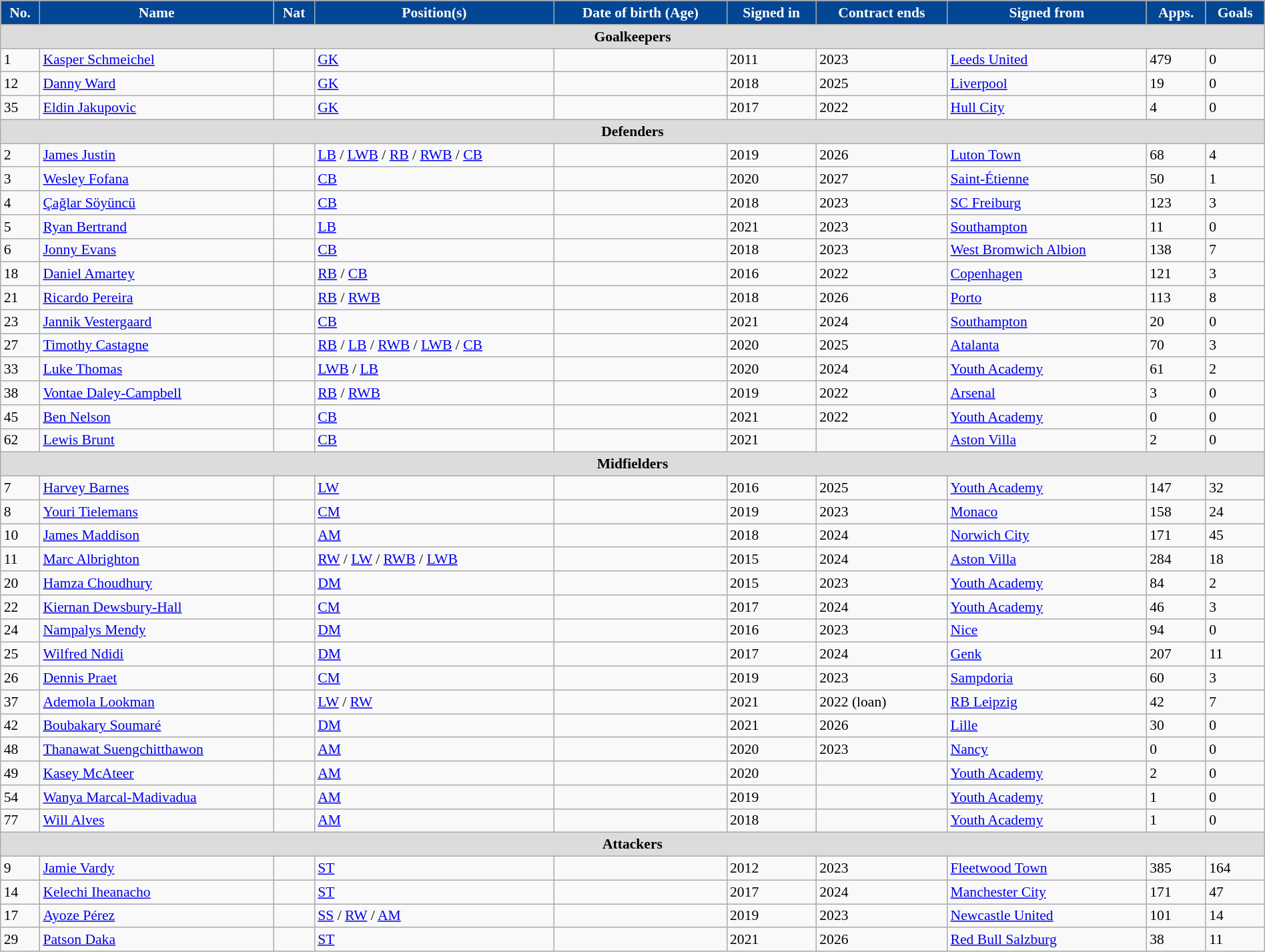<table class="wikitable sortable" style="text-align:left; font-size:90%; width:100%;">
<tr>
<th style="background:#034694; color:white; text-align:center;">No.</th>
<th style="background:#034694; color:white; text-align:center;">Name</th>
<th style="background:#034694; color:white; text-align:center;">Nat</th>
<th style="background:#034694; color:white; text-align:center;">Position(s)</th>
<th style="background:#034694; color:white; text-align:center;">Date of birth (Age)</th>
<th style="background:#034694; color:white; text-align:center;">Signed in</th>
<th style="background:#034694; color:white; text-align:center;">Contract ends</th>
<th style="background:#034694; color:white; text-align:center;">Signed from</th>
<th style="background:#034694; color:white; text-align:center;">Apps.</th>
<th style="background:#034694; color:white; text-align:center;">Goals</th>
</tr>
<tr>
<th colspan=11 style="background:#dcdcdc; text-align:center;">Goalkeepers</th>
</tr>
<tr>
<td>1</td>
<td><a href='#'>Kasper Schmeichel</a></td>
<td></td>
<td><a href='#'>GK</a></td>
<td></td>
<td>2011</td>
<td>2023</td>
<td> <a href='#'>Leeds United</a></td>
<td>479</td>
<td>0</td>
</tr>
<tr>
<td>12</td>
<td><a href='#'>Danny Ward</a></td>
<td></td>
<td><a href='#'>GK</a></td>
<td></td>
<td>2018</td>
<td>2025</td>
<td> <a href='#'>Liverpool</a></td>
<td>19</td>
<td>0</td>
</tr>
<tr>
<td>35</td>
<td><a href='#'>Eldin Jakupovic</a></td>
<td></td>
<td><a href='#'>GK</a></td>
<td></td>
<td>2017</td>
<td>2022</td>
<td> <a href='#'>Hull City</a></td>
<td>4</td>
<td>0</td>
</tr>
<tr>
<th colspan=11 style="background:#dcdcdc; text-align:center;">Defenders</th>
</tr>
<tr>
<td>2</td>
<td><a href='#'>James Justin</a></td>
<td></td>
<td><a href='#'>LB</a> / <a href='#'>LWB</a> / <a href='#'>RB</a> / <a href='#'>RWB</a> / <a href='#'>CB</a></td>
<td></td>
<td>2019</td>
<td>2026</td>
<td> <a href='#'>Luton Town</a></td>
<td>68</td>
<td>4</td>
</tr>
<tr>
<td>3</td>
<td><a href='#'>Wesley Fofana</a></td>
<td></td>
<td><a href='#'>CB</a></td>
<td></td>
<td>2020</td>
<td>2027</td>
<td> <a href='#'>Saint-Étienne</a></td>
<td>50</td>
<td>1</td>
</tr>
<tr>
<td>4</td>
<td><a href='#'>Çağlar Söyüncü</a></td>
<td></td>
<td><a href='#'>CB</a></td>
<td></td>
<td>2018</td>
<td>2023</td>
<td> <a href='#'>SC Freiburg</a></td>
<td>123</td>
<td>3</td>
</tr>
<tr>
<td>5</td>
<td><a href='#'>Ryan Bertrand</a></td>
<td></td>
<td><a href='#'>LB</a></td>
<td></td>
<td>2021</td>
<td>2023</td>
<td> <a href='#'>Southampton</a></td>
<td>11</td>
<td>0</td>
</tr>
<tr>
<td>6</td>
<td><a href='#'>Jonny Evans</a></td>
<td></td>
<td><a href='#'>CB</a></td>
<td></td>
<td>2018</td>
<td>2023</td>
<td> <a href='#'>West Bromwich Albion</a></td>
<td>138</td>
<td>7</td>
</tr>
<tr>
<td>18</td>
<td><a href='#'>Daniel Amartey</a></td>
<td></td>
<td><a href='#'>RB</a> / <a href='#'>CB</a></td>
<td></td>
<td>2016</td>
<td>2022</td>
<td> <a href='#'>Copenhagen</a></td>
<td>121</td>
<td>3</td>
</tr>
<tr>
<td>21</td>
<td><a href='#'>Ricardo Pereira</a></td>
<td></td>
<td><a href='#'>RB</a> / <a href='#'>RWB</a></td>
<td></td>
<td>2018</td>
<td>2026</td>
<td> <a href='#'>Porto</a></td>
<td>113</td>
<td>8</td>
</tr>
<tr>
<td>23</td>
<td><a href='#'>Jannik Vestergaard</a></td>
<td></td>
<td><a href='#'>CB</a></td>
<td></td>
<td>2021</td>
<td>2024</td>
<td> <a href='#'>Southampton</a></td>
<td>20</td>
<td>0</td>
</tr>
<tr>
<td>27</td>
<td><a href='#'>Timothy Castagne</a></td>
<td></td>
<td><a href='#'>RB</a> / <a href='#'>LB</a> / <a href='#'>RWB</a> / <a href='#'>LWB</a> / <a href='#'>CB</a></td>
<td></td>
<td>2020</td>
<td>2025</td>
<td> <a href='#'>Atalanta</a></td>
<td>70</td>
<td>3</td>
</tr>
<tr>
<td>33</td>
<td><a href='#'>Luke Thomas</a></td>
<td></td>
<td><a href='#'>LWB</a> / <a href='#'>LB</a></td>
<td></td>
<td>2020</td>
<td>2024</td>
<td><a href='#'>Youth Academy</a></td>
<td>61</td>
<td>2</td>
</tr>
<tr>
<td>38</td>
<td><a href='#'>Vontae Daley-Campbell</a></td>
<td></td>
<td><a href='#'>RB</a> / <a href='#'>RWB</a></td>
<td></td>
<td>2019</td>
<td>2022</td>
<td> <a href='#'>Arsenal</a></td>
<td>3</td>
<td>0</td>
</tr>
<tr>
<td>45</td>
<td><a href='#'>Ben Nelson</a></td>
<td></td>
<td><a href='#'>CB</a></td>
<td></td>
<td>2021</td>
<td>2022</td>
<td><a href='#'>Youth Academy</a></td>
<td>0</td>
<td>0</td>
</tr>
<tr>
<td>62</td>
<td><a href='#'>Lewis Brunt</a></td>
<td></td>
<td><a href='#'>CB</a></td>
<td></td>
<td>2021</td>
<td></td>
<td><a href='#'>Aston Villa</a></td>
<td>2</td>
<td>0</td>
</tr>
<tr>
<th colspan=11 style="background:#dcdcdc; text-align:center;">Midfielders</th>
</tr>
<tr>
<td>7</td>
<td><a href='#'>Harvey Barnes</a></td>
<td></td>
<td><a href='#'>LW</a></td>
<td></td>
<td>2016</td>
<td>2025</td>
<td><a href='#'>Youth Academy</a></td>
<td>147</td>
<td>32</td>
</tr>
<tr>
<td>8</td>
<td><a href='#'>Youri Tielemans</a></td>
<td></td>
<td><a href='#'>CM</a></td>
<td></td>
<td>2019</td>
<td>2023</td>
<td> <a href='#'>Monaco</a></td>
<td>158</td>
<td>24</td>
</tr>
<tr>
<td>10</td>
<td><a href='#'>James Maddison</a></td>
<td></td>
<td><a href='#'>AM</a></td>
<td></td>
<td>2018</td>
<td>2024</td>
<td> <a href='#'>Norwich City</a></td>
<td>171</td>
<td>45</td>
</tr>
<tr>
<td>11</td>
<td><a href='#'>Marc Albrighton</a></td>
<td></td>
<td><a href='#'>RW</a> / <a href='#'>LW</a> / <a href='#'>RWB</a> / <a href='#'>LWB</a></td>
<td></td>
<td>2015</td>
<td>2024</td>
<td> <a href='#'>Aston Villa</a></td>
<td>284</td>
<td>18</td>
</tr>
<tr>
<td>20</td>
<td><a href='#'>Hamza Choudhury</a></td>
<td></td>
<td><a href='#'>DM</a></td>
<td></td>
<td>2015</td>
<td>2023</td>
<td><a href='#'>Youth Academy</a></td>
<td>84</td>
<td>2</td>
</tr>
<tr>
<td>22</td>
<td><a href='#'>Kiernan Dewsbury-Hall</a></td>
<td></td>
<td><a href='#'>CM</a></td>
<td></td>
<td>2017</td>
<td>2024</td>
<td><a href='#'>Youth Academy</a></td>
<td>46</td>
<td>3</td>
</tr>
<tr>
<td>24</td>
<td><a href='#'>Nampalys Mendy</a></td>
<td></td>
<td><a href='#'>DM</a></td>
<td></td>
<td>2016</td>
<td>2023</td>
<td> <a href='#'>Nice</a></td>
<td>94</td>
<td>0</td>
</tr>
<tr>
<td>25</td>
<td><a href='#'>Wilfred Ndidi</a></td>
<td></td>
<td><a href='#'>DM</a></td>
<td></td>
<td>2017</td>
<td>2024</td>
<td> <a href='#'>Genk</a></td>
<td>207</td>
<td>11</td>
</tr>
<tr>
<td>26</td>
<td><a href='#'>Dennis Praet</a></td>
<td></td>
<td><a href='#'>CM</a></td>
<td></td>
<td>2019</td>
<td>2023</td>
<td> <a href='#'>Sampdoria</a></td>
<td>60</td>
<td>3</td>
</tr>
<tr>
<td>37</td>
<td><a href='#'>Ademola Lookman</a></td>
<td></td>
<td><a href='#'>LW</a> / <a href='#'>RW</a></td>
<td></td>
<td>2021</td>
<td>2022 (loan)</td>
<td> <a href='#'>RB Leipzig</a></td>
<td>42</td>
<td>7</td>
</tr>
<tr>
<td>42</td>
<td><a href='#'>Boubakary Soumaré</a></td>
<td></td>
<td><a href='#'>DM</a></td>
<td></td>
<td>2021</td>
<td>2026</td>
<td> <a href='#'>Lille</a></td>
<td>30</td>
<td>0</td>
</tr>
<tr>
<td>48</td>
<td><a href='#'>Thanawat Suengchitthawon</a></td>
<td></td>
<td><a href='#'>AM</a></td>
<td></td>
<td>2020</td>
<td>2023</td>
<td> <a href='#'>Nancy</a></td>
<td>0</td>
<td>0</td>
</tr>
<tr>
<td>49</td>
<td><a href='#'>Kasey McAteer</a></td>
<td></td>
<td><a href='#'>AM</a></td>
<td></td>
<td>2020</td>
<td></td>
<td><a href='#'>Youth Academy</a></td>
<td>2</td>
<td>0</td>
</tr>
<tr>
<td>54</td>
<td><a href='#'>Wanya Marcal-Madivadua</a></td>
<td></td>
<td><a href='#'>AM</a></td>
<td></td>
<td>2019</td>
<td></td>
<td><a href='#'>Youth Academy</a></td>
<td>1</td>
<td>0</td>
</tr>
<tr>
<td>77</td>
<td><a href='#'>Will Alves</a></td>
<td></td>
<td><a href='#'>AM</a></td>
<td></td>
<td>2018</td>
<td></td>
<td><a href='#'>Youth Academy</a></td>
<td>1</td>
<td>0</td>
</tr>
<tr>
<th colspan=11 style="background:#dcdcdc; text-align:center;">Attackers</th>
</tr>
<tr>
<td>9</td>
<td><a href='#'>Jamie Vardy</a></td>
<td></td>
<td><a href='#'>ST</a></td>
<td></td>
<td>2012</td>
<td>2023</td>
<td> <a href='#'>Fleetwood Town</a></td>
<td>385</td>
<td>164</td>
</tr>
<tr>
<td>14</td>
<td><a href='#'>Kelechi Iheanacho</a></td>
<td></td>
<td><a href='#'>ST</a></td>
<td></td>
<td>2017</td>
<td>2024</td>
<td> <a href='#'>Manchester City</a></td>
<td>171</td>
<td>47</td>
</tr>
<tr>
<td>17</td>
<td><a href='#'>Ayoze Pérez</a></td>
<td></td>
<td><a href='#'>SS</a> / <a href='#'>RW</a> / <a href='#'>AM</a></td>
<td></td>
<td>2019</td>
<td>2023</td>
<td> <a href='#'>Newcastle United</a></td>
<td>101</td>
<td>14</td>
</tr>
<tr>
<td>29</td>
<td><a href='#'>Patson Daka</a></td>
<td></td>
<td><a href='#'>ST</a></td>
<td></td>
<td>2021</td>
<td>2026</td>
<td> <a href='#'>Red Bull Salzburg</a></td>
<td>38</td>
<td>11</td>
</tr>
</table>
